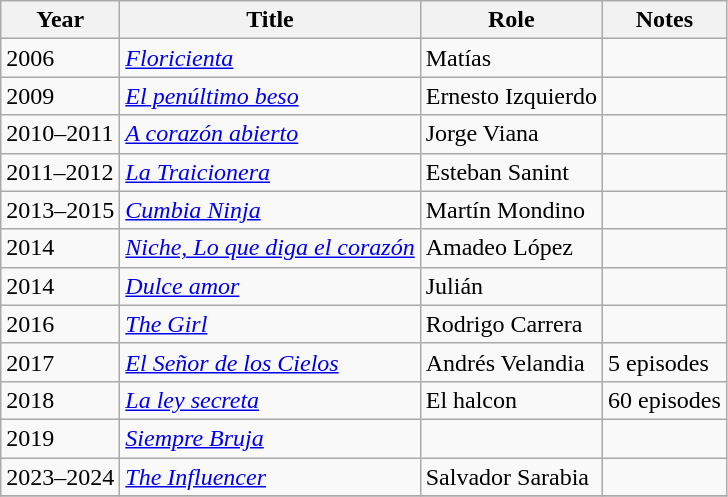<table class="wikitable sortable">
<tr>
<th>Year</th>
<th>Title</th>
<th>Role</th>
<th>Notes</th>
</tr>
<tr>
<td>2006</td>
<td><em><a href='#'>Floricienta</a></em></td>
<td>Matías</td>
<td></td>
</tr>
<tr>
<td>2009</td>
<td><em><a href='#'>El penúltimo beso</a></em></td>
<td>Ernesto Izquierdo</td>
<td></td>
</tr>
<tr>
<td>2010–2011</td>
<td><em><a href='#'>A corazón abierto</a></em></td>
<td>Jorge Viana</td>
<td></td>
</tr>
<tr>
<td>2011–2012</td>
<td><em><a href='#'>La Traicionera</a></em></td>
<td>Esteban Sanint</td>
<td></td>
</tr>
<tr>
<td>2013–2015</td>
<td><em><a href='#'>Cumbia Ninja</a></em></td>
<td>Martín Mondino</td>
<td></td>
</tr>
<tr>
<td>2014</td>
<td><em><a href='#'>Niche, Lo que diga el corazón</a></em></td>
<td>Amadeo López</td>
<td></td>
</tr>
<tr>
<td>2014</td>
<td><em><a href='#'>Dulce amor</a></em></td>
<td>Julián</td>
<td></td>
</tr>
<tr>
<td>2016</td>
<td><em><a href='#'>The Girl</a></em></td>
<td>Rodrigo Carrera</td>
<td></td>
</tr>
<tr>
<td>2017</td>
<td><em><a href='#'>El Señor de los Cielos</a></em></td>
<td>Andrés Velandia</td>
<td>5 episodes</td>
</tr>
<tr>
<td>2018</td>
<td><em><a href='#'>La ley secreta</a></em></td>
<td>El halcon</td>
<td>60 episodes</td>
</tr>
<tr>
<td>2019</td>
<td><em><a href='#'>Siempre Bruja</a></em></td>
<td></td>
<td></td>
</tr>
<tr>
<td>2023–2024</td>
<td><em><a href='#'>The Influencer</a></em></td>
<td>Salvador Sarabia</td>
<td></td>
</tr>
<tr>
</tr>
</table>
